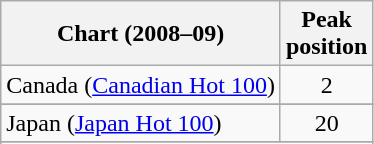<table class="wikitable sortable">
<tr>
<th>Chart (2008–09)</th>
<th>Peak<br>position</th>
</tr>
<tr>
<td align="left">Canada (<a href='#'>Canadian Hot 100</a>)</td>
<td style="text-align:center;">2</td>
</tr>
<tr>
</tr>
<tr>
</tr>
<tr>
<td align="left">Japan (<a href='#'>Japan Hot 100</a>)</td>
<td style="text-align:center;">20</td>
</tr>
<tr>
</tr>
<tr>
</tr>
</table>
